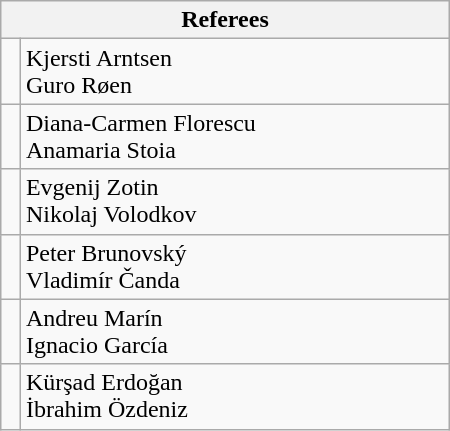<table class="wikitable" style="width:300px;">
<tr>
<th colspan=2>Referees</th>
</tr>
<tr>
<td align=left></td>
<td>Kjersti Arntsen<br>Guro Røen</td>
</tr>
<tr>
<td align=left></td>
<td>Diana-Carmen Florescu<br>Anamaria Stoia</td>
</tr>
<tr>
<td align=left></td>
<td>Evgenij Zotin<br>Nikolaj Volodkov</td>
</tr>
<tr>
<td align=left></td>
<td>Peter Brunovský<br>Vladimír Čanda</td>
</tr>
<tr>
<td align=left></td>
<td>Andreu Marín<br>Ignacio García</td>
</tr>
<tr>
<td align=left></td>
<td>Kürşad Erdoğan<br>İbrahim Özdeniz</td>
</tr>
</table>
